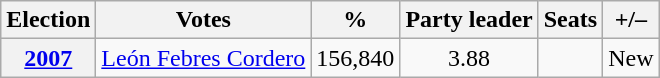<table class=wikitable style=text-align:center>
<tr>
<th>Election</th>
<th>Votes</th>
<th>%</th>
<th>Party leader</th>
<th><strong>Seats</strong></th>
<th>+/–</th>
</tr>
<tr>
<th><a href='#'>2007</a></th>
<td><a href='#'>León Febres Cordero</a></td>
<td>156,840</td>
<td>3.88</td>
<td></td>
<td>New</td>
</tr>
</table>
